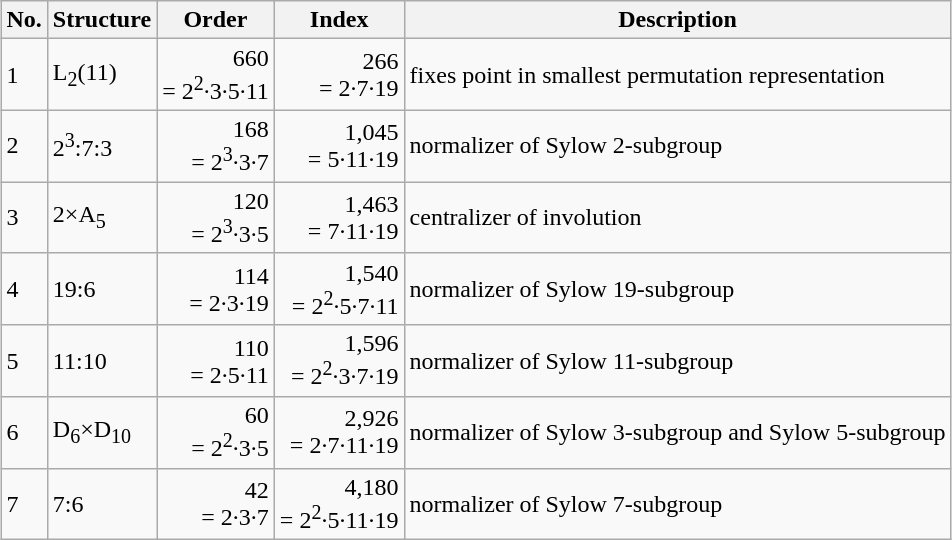<table class="wikitable" style="margin: 1em auto;">
<tr>
<th>No.</th>
<th>Structure</th>
<th>Order</th>
<th>Index</th>
<th>Description</th>
</tr>
<tr>
<td>1</td>
<td>L<sub>2</sub>(11)</td>
<td align=right>660<br>= 2<sup>2</sup>·3·5·11</td>
<td align=right>266<br>= 2·7·19</td>
<td>fixes point in smallest permutation representation</td>
</tr>
<tr>
<td>2</td>
<td>2<sup>3</sup>:7:3</td>
<td align=right>168<br>= 2<sup>3</sup>·3·7</td>
<td align=right>1,045<br>= 5·11·19</td>
<td>normalizer of Sylow 2-subgroup</td>
</tr>
<tr>
<td>3</td>
<td>2×A<sub>5</sub></td>
<td align=right>120<br>= 2<sup>3</sup>·3·5</td>
<td align=right>1,463<br>= 7·11·19</td>
<td>centralizer of involution</td>
</tr>
<tr>
<td>4</td>
<td>19:6</td>
<td align=right>114<br>= 2·3·19</td>
<td align=right>1,540<br>= 2<sup>2</sup>·5·7·11</td>
<td>normalizer of Sylow 19-subgroup</td>
</tr>
<tr>
<td>5</td>
<td>11:10</td>
<td align=right>110<br>= 2·5·11</td>
<td align=right>1,596<br>= 2<sup>2</sup>·3·7·19</td>
<td>normalizer of Sylow 11-subgroup</td>
</tr>
<tr>
<td>6</td>
<td>D<sub>6</sub>×D<sub>10</sub></td>
<td align=right>60<br>= 2<sup>2</sup>·3·5</td>
<td align=right>2,926<br>= 2·7·11·19</td>
<td>normalizer of Sylow 3-subgroup and Sylow 5-subgroup</td>
</tr>
<tr>
<td>7</td>
<td>7:6</td>
<td align=right>42<br>= 2·3·7</td>
<td align=right>4,180<br>= 2<sup>2</sup>·5·11·19</td>
<td>normalizer of Sylow 7-subgroup</td>
</tr>
</table>
